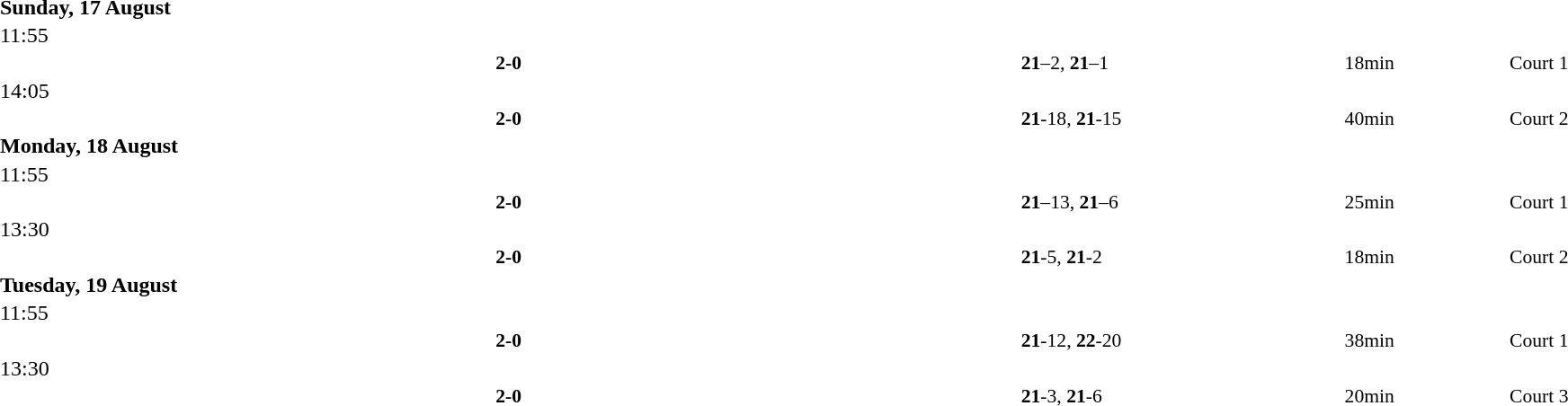<table style="width:100%;" cellspacing="1">
<tr>
<th width=25%></th>
<th width=10%></th>
<th width=25%></th>
</tr>
<tr>
<td><strong>Sunday, 17 August</strong></td>
</tr>
<tr>
<td>11:55</td>
</tr>
<tr style=font-size:90%>
<td align=right><strong></strong></td>
<td align=center><strong> 2-0 </strong></td>
<td></td>
<td><strong>21</strong>–2, <strong>21</strong>–1</td>
<td>18min</td>
<td>Court 1</td>
</tr>
<tr>
<td>14:05</td>
</tr>
<tr style=font-size:90%>
<td align=right><strong></strong></td>
<td align=center><strong> 2-0 </strong></td>
<td></td>
<td><strong>21</strong>-18, <strong>21</strong>-15</td>
<td>40min</td>
<td>Court 2</td>
</tr>
<tr>
<td><strong>Monday, 18 August</strong></td>
</tr>
<tr>
<td>11:55</td>
</tr>
<tr style=font-size:90%>
<td align=right><strong></strong></td>
<td align=center><strong> 2-0 </strong></td>
<td></td>
<td><strong>21</strong>–13, <strong>21</strong>–6</td>
<td>25min</td>
<td>Court 1</td>
</tr>
<tr>
<td>13:30</td>
</tr>
<tr style=font-size:90%>
<td align=right><strong></strong></td>
<td align=center><strong> 2-0 </strong></td>
<td></td>
<td><strong>21</strong>-5, <strong>21</strong>-2</td>
<td>18min</td>
<td>Court 2</td>
</tr>
<tr>
<td><strong>Tuesday, 19 August</strong></td>
</tr>
<tr>
<td>11:55</td>
</tr>
<tr style=font-size:90%>
<td align=right><strong></strong></td>
<td align=center><strong> 2-0 </strong></td>
<td></td>
<td><strong>21</strong>-12, <strong>22</strong>-20</td>
<td>38min</td>
<td>Court 1</td>
</tr>
<tr>
<td>13:30</td>
</tr>
<tr style=font-size:90%>
<td align=right><strong></strong></td>
<td align=center><strong> 2-0 </strong></td>
<td></td>
<td><strong>21</strong>-3, <strong>21</strong>-6</td>
<td>20min</td>
<td>Court 3</td>
</tr>
</table>
